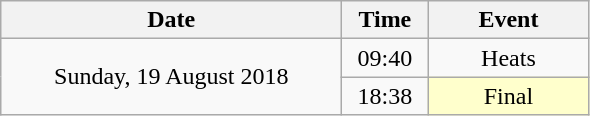<table class = "wikitable" style="text-align:center;">
<tr>
<th width=220>Date</th>
<th width=50>Time</th>
<th width=100>Event</th>
</tr>
<tr>
<td rowspan=2>Sunday, 19 August 2018</td>
<td>09:40</td>
<td>Heats</td>
</tr>
<tr>
<td>18:38</td>
<td bgcolor=ffffcc>Final</td>
</tr>
</table>
